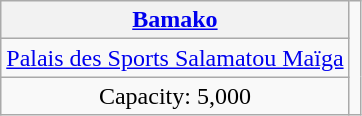<table class="wikitable" style="text-align:center;">
<tr>
<th><a href='#'>Bamako</a></th>
<td rowspan="4"><br></td>
</tr>
<tr>
<td><a href='#'>Palais des Sports Salamatou Maïga</a></td>
</tr>
<tr>
<td>Capacity: 5,000</td>
</tr>
</table>
